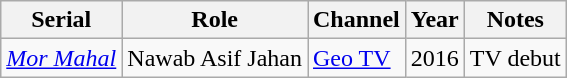<table class="wikitable">
<tr>
<th>Serial</th>
<th>Role</th>
<th>Channel</th>
<th>Year</th>
<th>Notes</th>
</tr>
<tr>
<td><em><a href='#'>Mor Mahal</a></em></td>
<td>Nawab Asif Jahan</td>
<td><a href='#'>Geo TV</a></td>
<td>2016</td>
<td>TV debut</td>
</tr>
</table>
